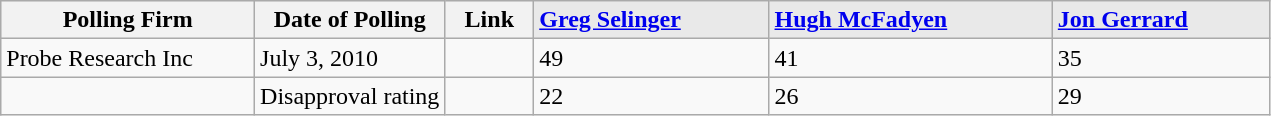<table class="wikitable sortable">
<tr style="background:#e9e9e9;">
<th width=20%>Polling Firm</th>
<th width=15%>Date of Polling</th>
<th width=7%>Link</th>
<td><strong><a href='#'>Greg Selinger</a></strong></td>
<td><strong><a href='#'>Hugh McFadyen</a></strong></td>
<td><strong><a href='#'>Jon Gerrard</a></strong></td>
</tr>
<tr>
<td>Probe Research Inc</td>
<td>July 3, 2010</td>
<td></td>
<td>49</td>
<td>41</td>
<td>35</td>
</tr>
<tr>
<td></td>
<td>Disapproval rating</td>
<td></td>
<td>22</td>
<td>26</td>
<td>29</td>
</tr>
</table>
